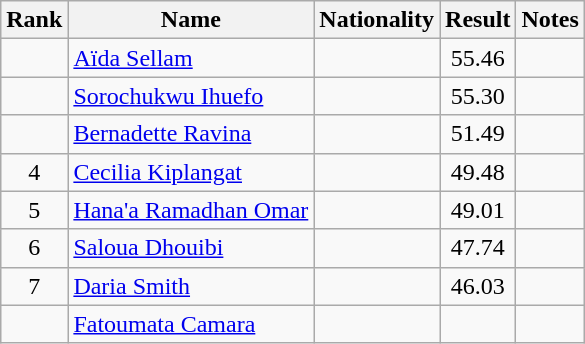<table class="wikitable sortable" style="text-align:center">
<tr>
<th>Rank</th>
<th>Name</th>
<th>Nationality</th>
<th>Result</th>
<th>Notes</th>
</tr>
<tr>
<td></td>
<td align=left><a href='#'>Aïda Sellam</a></td>
<td align=left></td>
<td>55.46</td>
<td></td>
</tr>
<tr>
<td></td>
<td align=left><a href='#'>Sorochukwu Ihuefo</a></td>
<td align=left></td>
<td>55.30</td>
<td></td>
</tr>
<tr>
<td></td>
<td align=left><a href='#'>Bernadette Ravina</a></td>
<td align=left></td>
<td>51.49</td>
<td></td>
</tr>
<tr>
<td>4</td>
<td align=left><a href='#'>Cecilia Kiplangat</a></td>
<td align=left></td>
<td>49.48</td>
<td></td>
</tr>
<tr>
<td>5</td>
<td align=left><a href='#'>Hana'a Ramadhan Omar</a></td>
<td align=left></td>
<td>49.01</td>
<td></td>
</tr>
<tr>
<td>6</td>
<td align=left><a href='#'>Saloua Dhouibi</a></td>
<td align=left></td>
<td>47.74</td>
<td></td>
</tr>
<tr>
<td>7</td>
<td align=left><a href='#'>Daria Smith</a></td>
<td align=left></td>
<td>46.03</td>
<td></td>
</tr>
<tr>
<td></td>
<td align=left><a href='#'>Fatoumata Camara</a></td>
<td align=left></td>
<td></td>
<td></td>
</tr>
</table>
